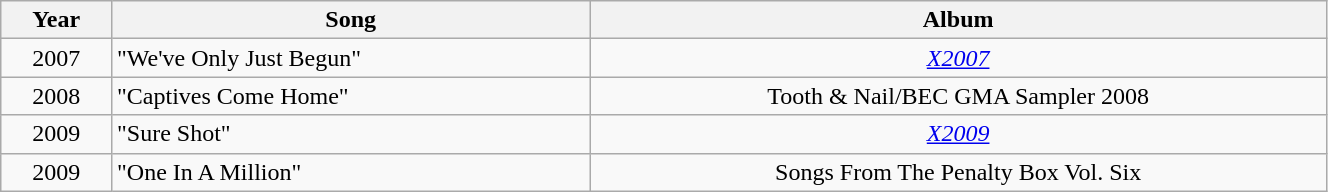<table class="wikitable" style="width:70%;">
<tr>
<th>Year</th>
<th>Song</th>
<th>Album</th>
</tr>
<tr>
<td style="text-align:center;">2007</td>
<td style="text-align:left;">"We've Only Just Begun"</td>
<td style="text-align:center;"><em><a href='#'>X2007</a></em></td>
</tr>
<tr>
<td style="text-align:center;">2008</td>
<td style="text-align:left;">"Captives Come Home"</td>
<td style="text-align:center;">Tooth & Nail/BEC GMA Sampler 2008</td>
</tr>
<tr>
<td style="text-align:center;">2009</td>
<td style="text-align:left;">"Sure Shot"</td>
<td style="text-align:center;"><em><a href='#'>X2009</a></em></td>
</tr>
<tr>
<td style="text-align:center;">2009</td>
<td style="text-align:left;">"One In A Million"</td>
<td style="text-align:center;">Songs From The Penalty Box Vol. Six</td>
</tr>
</table>
